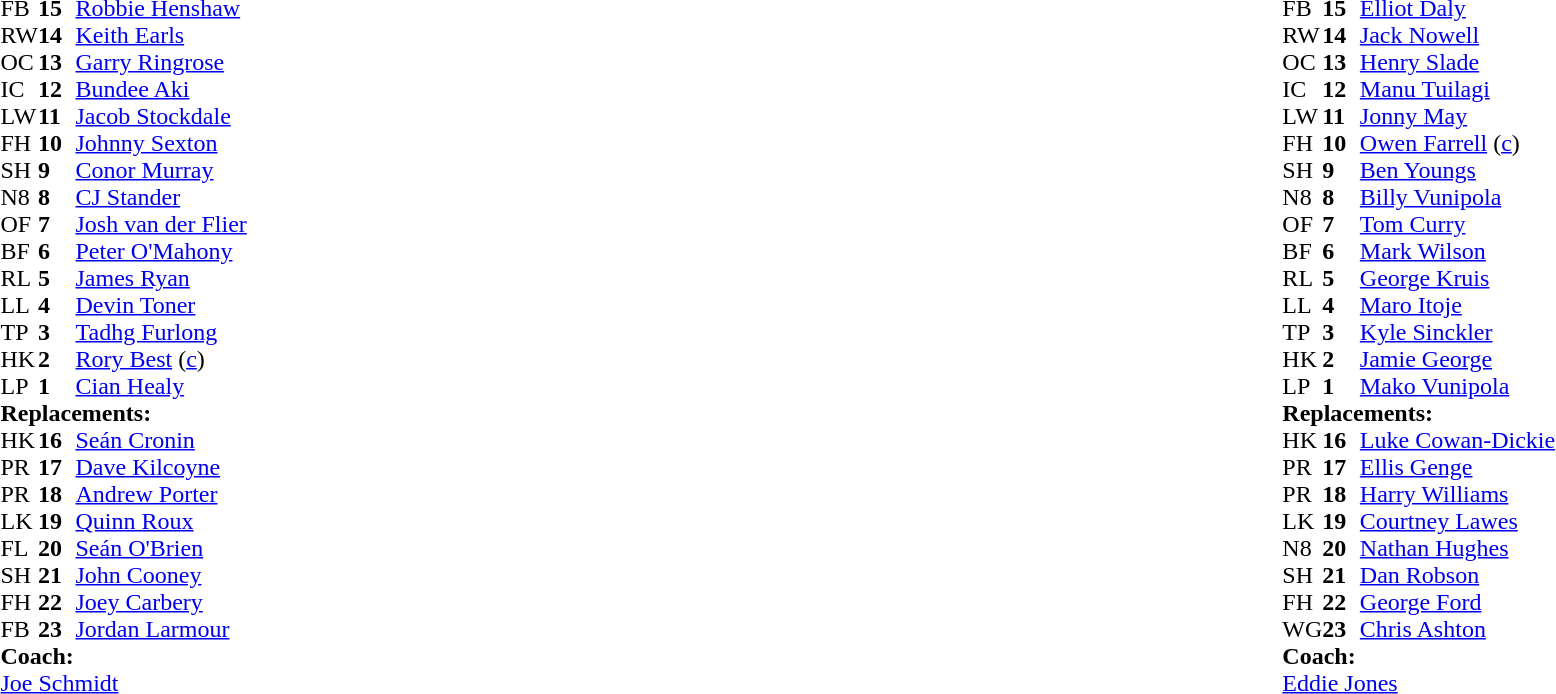<table style="width:100%">
<tr>
<td style="vertical-align:top; width:50%"><br><table cellspacing="0" cellpadding="0">
<tr>
<th width="25"></th>
<th width="25"></th>
</tr>
<tr>
<td>FB</td>
<td><strong>15</strong></td>
<td><a href='#'>Robbie Henshaw</a></td>
</tr>
<tr>
<td>RW</td>
<td><strong>14</strong></td>
<td><a href='#'>Keith Earls</a></td>
<td></td>
<td></td>
</tr>
<tr>
<td>OC</td>
<td><strong>13</strong></td>
<td><a href='#'>Garry Ringrose</a></td>
<td></td>
<td></td>
</tr>
<tr>
<td>IC</td>
<td><strong>12</strong></td>
<td><a href='#'>Bundee Aki</a></td>
</tr>
<tr>
<td>LW</td>
<td><strong>11</strong></td>
<td><a href='#'>Jacob Stockdale</a></td>
</tr>
<tr>
<td>FH</td>
<td><strong>10</strong></td>
<td><a href='#'>Johnny Sexton</a></td>
</tr>
<tr>
<td>SH</td>
<td><strong>9</strong></td>
<td><a href='#'>Conor Murray</a></td>
<td></td>
<td></td>
</tr>
<tr>
<td>N8</td>
<td><strong>8</strong></td>
<td><a href='#'>CJ Stander</a></td>
<td></td>
<td></td>
</tr>
<tr>
<td>OF</td>
<td><strong>7</strong></td>
<td><a href='#'>Josh van der Flier</a></td>
</tr>
<tr>
<td>BF</td>
<td><strong>6</strong></td>
<td><a href='#'>Peter O'Mahony</a></td>
</tr>
<tr>
<td>RL</td>
<td><strong>5</strong></td>
<td><a href='#'>James Ryan</a></td>
</tr>
<tr>
<td>LL</td>
<td><strong>4</strong></td>
<td><a href='#'>Devin Toner</a></td>
<td></td>
<td></td>
</tr>
<tr>
<td>TP</td>
<td><strong>3</strong></td>
<td><a href='#'>Tadhg Furlong</a></td>
<td></td>
<td></td>
</tr>
<tr>
<td>HK</td>
<td><strong>2</strong></td>
<td><a href='#'>Rory Best</a> (<a href='#'>c</a>)</td>
<td></td>
<td></td>
</tr>
<tr>
<td>LP</td>
<td><strong>1</strong></td>
<td><a href='#'>Cian Healy</a></td>
<td></td>
<td></td>
</tr>
<tr>
<td colspan=3><strong>Replacements:</strong></td>
</tr>
<tr>
<td>HK</td>
<td><strong>16</strong></td>
<td><a href='#'>Seán Cronin</a></td>
<td></td>
<td></td>
</tr>
<tr>
<td>PR</td>
<td><strong>17</strong></td>
<td><a href='#'>Dave Kilcoyne</a></td>
<td></td>
<td></td>
</tr>
<tr>
<td>PR</td>
<td><strong>18</strong></td>
<td><a href='#'>Andrew Porter</a></td>
<td></td>
<td></td>
</tr>
<tr>
<td>LK</td>
<td><strong>19</strong></td>
<td><a href='#'>Quinn Roux</a></td>
<td></td>
<td></td>
</tr>
<tr>
<td>FL</td>
<td><strong>20</strong></td>
<td><a href='#'>Seán O'Brien</a></td>
<td></td>
<td></td>
</tr>
<tr>
<td>SH</td>
<td><strong>21</strong></td>
<td><a href='#'>John Cooney</a></td>
<td></td>
<td></td>
</tr>
<tr>
<td>FH</td>
<td><strong>22</strong></td>
<td><a href='#'>Joey Carbery</a></td>
<td></td>
<td></td>
</tr>
<tr>
<td>FB</td>
<td><strong>23</strong></td>
<td><a href='#'>Jordan Larmour</a></td>
<td></td>
<td></td>
</tr>
<tr>
<td colspan="3"><strong>Coach:</strong></td>
</tr>
<tr>
<td colspan="4"><a href='#'>Joe Schmidt</a></td>
</tr>
</table>
</td>
<td style="vertical-align:top"></td>
<td style="vertical-align:top; width:50%"><br><table cellspacing="0" cellpadding="0" style="margin:auto">
<tr>
<th width="25"></th>
<th width="25"></th>
</tr>
<tr>
<td>FB</td>
<td><strong>15</strong></td>
<td><a href='#'>Elliot Daly</a></td>
</tr>
<tr>
<td>RW</td>
<td><strong>14</strong></td>
<td><a href='#'>Jack Nowell</a></td>
<td></td>
<td></td>
</tr>
<tr>
<td>OC</td>
<td><strong>13</strong></td>
<td><a href='#'>Henry Slade</a></td>
</tr>
<tr>
<td>IC</td>
<td><strong>12</strong></td>
<td><a href='#'>Manu Tuilagi</a></td>
<td></td>
<td></td>
</tr>
<tr>
<td>LW</td>
<td><strong>11</strong></td>
<td><a href='#'>Jonny May</a></td>
</tr>
<tr>
<td>FH</td>
<td><strong>10</strong></td>
<td><a href='#'>Owen Farrell</a> (<a href='#'>c</a>)</td>
</tr>
<tr>
<td>SH</td>
<td><strong>9</strong></td>
<td><a href='#'>Ben Youngs</a></td>
</tr>
<tr>
<td>N8</td>
<td><strong>8</strong></td>
<td><a href='#'>Billy Vunipola</a></td>
</tr>
<tr>
<td>OF</td>
<td><strong>7</strong></td>
<td><a href='#'>Tom Curry</a></td>
<td></td>
</tr>
<tr>
<td>BF</td>
<td><strong>6</strong></td>
<td><a href='#'>Mark Wilson</a></td>
</tr>
<tr>
<td>RL</td>
<td><strong>5</strong></td>
<td><a href='#'>George Kruis</a></td>
<td></td>
<td></td>
</tr>
<tr>
<td>LL</td>
<td><strong>4</strong></td>
<td><a href='#'>Maro Itoje</a></td>
<td></td>
<td></td>
</tr>
<tr>
<td>TP</td>
<td><strong>3</strong></td>
<td><a href='#'>Kyle Sinckler</a></td>
<td></td>
<td></td>
</tr>
<tr>
<td>HK</td>
<td><strong>2</strong></td>
<td><a href='#'>Jamie George</a></td>
<td></td>
<td></td>
</tr>
<tr>
<td>LP</td>
<td><strong>1</strong></td>
<td><a href='#'>Mako Vunipola</a></td>
<td></td>
<td></td>
</tr>
<tr>
<td colspan=3><strong>Replacements:</strong></td>
</tr>
<tr>
<td>HK</td>
<td><strong>16</strong></td>
<td><a href='#'>Luke Cowan-Dickie</a></td>
<td></td>
<td></td>
</tr>
<tr>
<td>PR</td>
<td><strong>17</strong></td>
<td><a href='#'>Ellis Genge</a></td>
<td></td>
<td></td>
</tr>
<tr>
<td>PR</td>
<td><strong>18</strong></td>
<td><a href='#'>Harry Williams</a></td>
<td></td>
<td></td>
</tr>
<tr>
<td>LK</td>
<td><strong>19</strong></td>
<td><a href='#'>Courtney Lawes</a></td>
<td></td>
<td></td>
</tr>
<tr>
<td>N8</td>
<td><strong>20</strong></td>
<td><a href='#'>Nathan Hughes</a></td>
<td></td>
<td></td>
</tr>
<tr>
<td>SH</td>
<td><strong>21</strong></td>
<td><a href='#'>Dan Robson</a></td>
</tr>
<tr>
<td>FH</td>
<td><strong>22</strong></td>
<td><a href='#'>George Ford</a></td>
<td></td>
<td></td>
</tr>
<tr>
<td>WG</td>
<td><strong>23</strong></td>
<td><a href='#'>Chris Ashton</a></td>
<td></td>
<td></td>
</tr>
<tr>
<td colspan="3"><strong>Coach:</strong></td>
</tr>
<tr>
<td colspan="4"><a href='#'>Eddie Jones</a></td>
</tr>
</table>
</td>
</tr>
</table>
